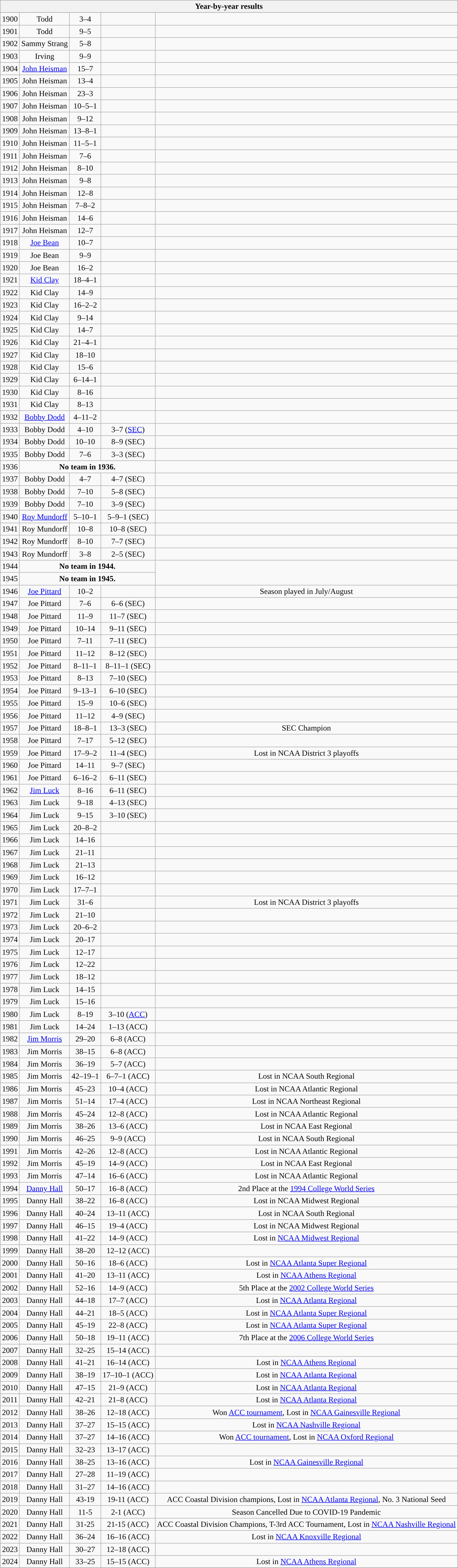<table class="wikitable sortable collapsible" style="text-align:center">
<tr>
<th colspan=5>Year-by-year results</th>
</tr>
<tr>
</tr>
<tr>
<td>1900</td>
<td>Todd</td>
<td>3–4</td>
<td></td>
<td></td>
</tr>
<tr>
<td>1901</td>
<td>Todd</td>
<td>9–5</td>
<td></td>
<td></td>
</tr>
<tr>
<td>1902</td>
<td>Sammy Strang</td>
<td>5–8</td>
<td></td>
<td></td>
</tr>
<tr>
<td>1903</td>
<td>Irving</td>
<td>9–9</td>
<td></td>
<td></td>
</tr>
<tr>
<td>1904</td>
<td><a href='#'>John Heisman</a></td>
<td>15–7</td>
<td></td>
<td></td>
</tr>
<tr>
<td>1905</td>
<td>John Heisman</td>
<td>13–4</td>
<td></td>
<td></td>
</tr>
<tr>
<td>1906</td>
<td>John Heisman</td>
<td>23–3</td>
<td></td>
<td></td>
</tr>
<tr>
<td>1907</td>
<td>John Heisman</td>
<td>10–5–1</td>
<td></td>
<td></td>
</tr>
<tr>
<td>1908</td>
<td>John Heisman</td>
<td>9–12</td>
<td></td>
<td></td>
</tr>
<tr>
<td>1909</td>
<td>John Heisman</td>
<td>13–8–1</td>
<td></td>
<td></td>
</tr>
<tr>
<td>1910</td>
<td>John Heisman</td>
<td>11–5–1</td>
<td></td>
<td></td>
</tr>
<tr>
<td>1911</td>
<td>John Heisman</td>
<td>7–6</td>
<td></td>
<td></td>
</tr>
<tr>
<td>1912</td>
<td>John Heisman</td>
<td>8–10</td>
<td></td>
<td></td>
</tr>
<tr>
<td>1913</td>
<td>John Heisman</td>
<td>9–8</td>
<td></td>
<td></td>
</tr>
<tr>
<td>1914</td>
<td>John Heisman</td>
<td>12–8</td>
<td></td>
<td></td>
</tr>
<tr>
<td>1915</td>
<td>John Heisman</td>
<td>7–8–2</td>
<td></td>
<td></td>
</tr>
<tr>
<td>1916</td>
<td>John Heisman</td>
<td>14–6</td>
<td></td>
<td></td>
</tr>
<tr>
<td>1917</td>
<td>John Heisman</td>
<td>12–7</td>
<td></td>
<td></td>
</tr>
<tr>
<td>1918</td>
<td><a href='#'>Joe Bean</a></td>
<td>10–7</td>
<td></td>
<td></td>
</tr>
<tr>
<td>1919</td>
<td>Joe Bean</td>
<td>9–9</td>
<td></td>
<td></td>
</tr>
<tr>
<td>1920</td>
<td>Joe Bean</td>
<td>16–2</td>
<td></td>
<td></td>
</tr>
<tr>
<td>1921</td>
<td><a href='#'>Kid Clay</a></td>
<td>18–4–1</td>
<td></td>
<td></td>
</tr>
<tr>
<td>1922</td>
<td>Kid Clay</td>
<td>14–9</td>
<td></td>
<td></td>
</tr>
<tr>
<td>1923</td>
<td>Kid Clay</td>
<td>16–2–2</td>
<td></td>
<td></td>
</tr>
<tr>
<td>1924</td>
<td>Kid Clay</td>
<td>9–14</td>
<td></td>
<td></td>
</tr>
<tr>
<td>1925</td>
<td>Kid Clay</td>
<td>14–7</td>
<td></td>
<td></td>
</tr>
<tr>
<td>1926</td>
<td>Kid Clay</td>
<td>21–4–1</td>
<td></td>
<td></td>
</tr>
<tr>
<td>1927</td>
<td>Kid Clay</td>
<td>18–10</td>
<td></td>
<td></td>
</tr>
<tr>
<td>1928</td>
<td>Kid Clay</td>
<td>15–6</td>
<td></td>
<td></td>
</tr>
<tr>
<td>1929</td>
<td>Kid Clay</td>
<td>6–14–1</td>
<td></td>
<td></td>
</tr>
<tr>
<td>1930</td>
<td>Kid Clay</td>
<td>8–16</td>
<td></td>
<td></td>
</tr>
<tr>
<td>1931</td>
<td>Kid Clay</td>
<td>8–13</td>
<td></td>
<td></td>
</tr>
<tr>
<td>1932</td>
<td><a href='#'>Bobby Dodd</a></td>
<td>4–11–2</td>
<td></td>
<td></td>
</tr>
<tr>
<td>1933</td>
<td>Bobby Dodd</td>
<td>4–10</td>
<td>3–7 (<a href='#'>SEC</a>)</td>
<td></td>
</tr>
<tr>
<td>1934</td>
<td>Bobby Dodd</td>
<td>10–10</td>
<td>8–9 (SEC)</td>
<td></td>
</tr>
<tr>
<td>1935</td>
<td>Bobby Dodd</td>
<td>7–6</td>
<td>3–3 (SEC)</td>
<td></td>
</tr>
<tr>
<td>1936</td>
<td colspan=3><strong>No team in 1936.</strong></td>
</tr>
<tr>
<td>1937</td>
<td>Bobby Dodd</td>
<td>4–7</td>
<td>4–7 (SEC)</td>
<td></td>
</tr>
<tr>
<td>1938</td>
<td>Bobby Dodd</td>
<td>7–10</td>
<td>5–8 (SEC)</td>
<td></td>
</tr>
<tr>
<td>1939</td>
<td>Bobby Dodd</td>
<td>7–10</td>
<td>3–9 (SEC)</td>
<td></td>
</tr>
<tr>
<td>1940</td>
<td><a href='#'>Roy Mundorff</a></td>
<td>5–10–1</td>
<td>5–9–1 (SEC)</td>
<td></td>
</tr>
<tr>
<td>1941</td>
<td>Roy Mundorff</td>
<td>10–8</td>
<td>10–8 (SEC)</td>
<td></td>
</tr>
<tr>
<td>1942</td>
<td>Roy Mundorff</td>
<td>8–10</td>
<td>7–7 (SEC)</td>
<td></td>
</tr>
<tr>
<td>1943</td>
<td>Roy Mundorff</td>
<td>3–8</td>
<td>2–5 (SEC)</td>
<td></td>
</tr>
<tr>
<td>1944</td>
<td colspan=3><strong>No team in 1944.</strong></td>
</tr>
<tr>
<td>1945</td>
<td colspan=3><strong>No team in 1945.</strong></td>
</tr>
<tr>
<td>1946</td>
<td><a href='#'>Joe Pittard</a></td>
<td>10–2</td>
<td></td>
<td>Season played in July/August</td>
</tr>
<tr>
<td>1947</td>
<td>Joe Pittard</td>
<td>7–6</td>
<td>6–6 (SEC)</td>
<td></td>
</tr>
<tr>
<td>1948</td>
<td>Joe Pittard</td>
<td>11–9</td>
<td>11–7 (SEC)</td>
<td></td>
</tr>
<tr>
<td>1949</td>
<td>Joe Pittard</td>
<td>10–14</td>
<td>9–11 (SEC)</td>
<td></td>
</tr>
<tr>
<td>1950</td>
<td>Joe Pittard</td>
<td>7–11</td>
<td>7–11 (SEC)</td>
<td></td>
</tr>
<tr>
<td>1951</td>
<td>Joe Pittard</td>
<td>11–12</td>
<td>8–12 (SEC)</td>
<td></td>
</tr>
<tr>
<td>1952</td>
<td>Joe Pittard</td>
<td>8–11–1</td>
<td>8–11–1 (SEC)</td>
<td></td>
</tr>
<tr>
<td>1953</td>
<td>Joe Pittard</td>
<td>8–13</td>
<td>7–10 (SEC)</td>
<td></td>
</tr>
<tr>
<td>1954</td>
<td>Joe Pittard</td>
<td>9–13–1</td>
<td>6–10 (SEC)</td>
<td></td>
</tr>
<tr>
<td>1955</td>
<td>Joe Pittard</td>
<td>15–9</td>
<td>10–6 (SEC)</td>
<td></td>
</tr>
<tr>
<td>1956</td>
<td>Joe Pittard</td>
<td>11–12</td>
<td>4–9 (SEC)</td>
<td></td>
</tr>
<tr>
<td>1957</td>
<td>Joe Pittard</td>
<td>18–8–1</td>
<td>13–3 (SEC)</td>
<td>SEC Champion</td>
</tr>
<tr>
<td>1958</td>
<td>Joe Pittard</td>
<td>7–17</td>
<td>5–12 (SEC)</td>
<td></td>
</tr>
<tr>
<td>1959</td>
<td>Joe Pittard</td>
<td>17–9–2</td>
<td>11–4 (SEC)</td>
<td>Lost in NCAA District 3 playoffs</td>
</tr>
<tr>
<td>1960</td>
<td>Joe Pittard</td>
<td>14–11</td>
<td>9–7 (SEC)</td>
<td></td>
</tr>
<tr>
<td>1961</td>
<td>Joe Pittard</td>
<td>6–16–2</td>
<td>6–11 (SEC)</td>
<td></td>
</tr>
<tr>
<td>1962</td>
<td><a href='#'>Jim Luck</a></td>
<td>8–16</td>
<td>6–11 (SEC)</td>
<td></td>
</tr>
<tr>
<td>1963</td>
<td>Jim Luck</td>
<td>9–18</td>
<td>4–13 (SEC)</td>
<td></td>
</tr>
<tr>
<td>1964</td>
<td>Jim Luck</td>
<td>9–15</td>
<td>3–10 (SEC)</td>
<td></td>
</tr>
<tr>
<td>1965</td>
<td>Jim Luck</td>
<td>20–8–2</td>
<td></td>
<td></td>
</tr>
<tr>
<td>1966</td>
<td>Jim Luck</td>
<td>14–16</td>
<td></td>
<td></td>
</tr>
<tr>
<td>1967</td>
<td>Jim Luck</td>
<td>21–11</td>
<td></td>
<td></td>
</tr>
<tr>
<td>1968</td>
<td>Jim Luck</td>
<td>21–13</td>
<td></td>
<td></td>
</tr>
<tr>
<td>1969</td>
<td>Jim Luck</td>
<td>16–12</td>
<td></td>
<td></td>
</tr>
<tr>
<td>1970</td>
<td>Jim Luck</td>
<td>17–7–1</td>
<td></td>
<td></td>
</tr>
<tr>
<td>1971</td>
<td>Jim Luck</td>
<td>31–6</td>
<td></td>
<td>Lost in NCAA District 3 playoffs</td>
</tr>
<tr>
<td>1972</td>
<td>Jim Luck</td>
<td>21–10</td>
<td></td>
<td></td>
</tr>
<tr>
<td>1973</td>
<td>Jim Luck</td>
<td>20–6–2</td>
<td></td>
<td></td>
</tr>
<tr>
<td>1974</td>
<td>Jim Luck</td>
<td>20–17</td>
<td></td>
<td></td>
</tr>
<tr>
<td>1975</td>
<td>Jim Luck</td>
<td>12–17</td>
<td></td>
<td></td>
</tr>
<tr>
<td>1976</td>
<td>Jim Luck</td>
<td>12–22</td>
<td></td>
<td></td>
</tr>
<tr>
<td>1977</td>
<td>Jim Luck</td>
<td>18–12</td>
<td></td>
<td></td>
</tr>
<tr>
<td>1978</td>
<td>Jim Luck</td>
<td>14–15</td>
<td></td>
<td></td>
</tr>
<tr>
<td>1979</td>
<td>Jim Luck</td>
<td>15–16</td>
<td></td>
<td></td>
</tr>
<tr>
<td>1980</td>
<td>Jim Luck</td>
<td>8–19</td>
<td>3–10 (<a href='#'>ACC</a>)</td>
<td></td>
</tr>
<tr>
<td>1981</td>
<td>Jim Luck</td>
<td>14–24</td>
<td>1–13 (ACC)</td>
<td></td>
</tr>
<tr>
<td>1982</td>
<td><a href='#'>Jim Morris</a></td>
<td>29–20</td>
<td>6–8 (ACC)</td>
<td></td>
</tr>
<tr>
<td>1983</td>
<td>Jim Morris</td>
<td>38–15</td>
<td>6–8 (ACC)</td>
<td></td>
</tr>
<tr>
<td>1984</td>
<td>Jim Morris</td>
<td>36–19</td>
<td>5–7 (ACC)</td>
<td></td>
</tr>
<tr>
<td>1985</td>
<td>Jim Morris</td>
<td>42–19–1</td>
<td>6–7–1 (ACC)</td>
<td>Lost in NCAA South Regional</td>
</tr>
<tr>
<td>1986</td>
<td>Jim Morris</td>
<td>45–23</td>
<td>10–4 (ACC)</td>
<td>Lost in NCAA Atlantic Regional</td>
</tr>
<tr>
<td>1987</td>
<td>Jim Morris</td>
<td>51–14</td>
<td>17–4 (ACC)</td>
<td>Lost in NCAA Northeast Regional</td>
</tr>
<tr>
<td>1988</td>
<td>Jim Morris</td>
<td>45–24</td>
<td>12–8 (ACC)</td>
<td>Lost in NCAA Atlantic Regional</td>
</tr>
<tr>
<td>1989</td>
<td>Jim Morris</td>
<td>38–26</td>
<td>13–6 (ACC)</td>
<td>Lost in NCAA East Regional</td>
</tr>
<tr>
<td>1990</td>
<td>Jim Morris</td>
<td>46–25</td>
<td>9–9 (ACC)</td>
<td>Lost in NCAA South Regional</td>
</tr>
<tr>
<td>1991</td>
<td>Jim Morris</td>
<td>42–26</td>
<td>12–8 (ACC)</td>
<td>Lost in NCAA Atlantic Regional</td>
</tr>
<tr>
<td>1992</td>
<td>Jim Morris</td>
<td>45–19</td>
<td>14–9 (ACC)</td>
<td>Lost in NCAA East Regional</td>
</tr>
<tr>
<td>1993</td>
<td>Jim Morris</td>
<td>47–14</td>
<td>16–6 (ACC)</td>
<td>Lost in NCAA Atlantic Regional</td>
</tr>
<tr>
<td>1994</td>
<td><a href='#'>Danny Hall</a></td>
<td>50–17</td>
<td>16–8 (ACC)</td>
<td>2nd Place at the <a href='#'>1994 College World Series</a></td>
</tr>
<tr>
<td>1995</td>
<td>Danny Hall</td>
<td>38–22</td>
<td>16–8 (ACC)</td>
<td>Lost in NCAA Midwest Regional</td>
</tr>
<tr>
<td>1996</td>
<td>Danny Hall</td>
<td>40–24</td>
<td>13–11 (ACC)</td>
<td>Lost in NCAA South Regional</td>
</tr>
<tr>
<td>1997</td>
<td>Danny Hall</td>
<td>46–15</td>
<td>19–4 (ACC)</td>
<td>Lost in NCAA Midwest Regional</td>
</tr>
<tr>
<td>1998</td>
<td>Danny Hall</td>
<td>41–22</td>
<td>14–9 (ACC)</td>
<td>Lost in <a href='#'>NCAA Midwest Regional</a></td>
</tr>
<tr>
<td>1999</td>
<td>Danny Hall</td>
<td>38–20</td>
<td>12–12 (ACC)</td>
<td></td>
</tr>
<tr>
<td>2000</td>
<td>Danny Hall</td>
<td>50–16</td>
<td>18–6 (ACC)</td>
<td>Lost in <a href='#'>NCAA Atlanta Super Regional</a></td>
</tr>
<tr>
<td>2001</td>
<td>Danny Hall</td>
<td>41–20</td>
<td>13–11 (ACC)</td>
<td>Lost in <a href='#'>NCAA Athens Regional</a></td>
</tr>
<tr>
<td>2002</td>
<td>Danny Hall</td>
<td>52–16</td>
<td>14–9 (ACC)</td>
<td>5th Place at the <a href='#'>2002 College World Series</a></td>
</tr>
<tr>
<td>2003</td>
<td>Danny Hall</td>
<td>44–18</td>
<td>17–7 (ACC)</td>
<td>Lost in <a href='#'>NCAA Atlanta Regional</a></td>
</tr>
<tr>
<td>2004</td>
<td>Danny Hall</td>
<td>44–21</td>
<td>18–5 (ACC)</td>
<td>Lost in <a href='#'>NCAA Atlanta Super Regional</a></td>
</tr>
<tr>
<td>2005</td>
<td>Danny Hall</td>
<td>45–19</td>
<td>22–8 (ACC)</td>
<td>Lost in <a href='#'>NCAA Atlanta Super Regional</a></td>
</tr>
<tr>
<td>2006</td>
<td>Danny Hall</td>
<td>50–18</td>
<td>19–11 (ACC)</td>
<td>7th Place at the <a href='#'>2006 College World Series</a></td>
</tr>
<tr>
<td>2007</td>
<td>Danny Hall</td>
<td>32–25</td>
<td>15–14 (ACC)</td>
<td></td>
</tr>
<tr>
<td>2008</td>
<td>Danny Hall</td>
<td>41–21</td>
<td>16–14 (ACC)</td>
<td>Lost in <a href='#'>NCAA Athens Regional</a></td>
</tr>
<tr>
<td>2009</td>
<td>Danny Hall</td>
<td>38–19</td>
<td>17–10–1 (ACC)</td>
<td>Lost in <a href='#'>NCAA Atlanta Regional</a></td>
</tr>
<tr>
<td>2010</td>
<td>Danny Hall</td>
<td>47–15</td>
<td>21–9 (ACC)</td>
<td>Lost in <a href='#'>NCAA Atlanta Regional</a></td>
</tr>
<tr>
<td>2011</td>
<td>Danny Hall</td>
<td>42–21</td>
<td>21–8 (ACC)</td>
<td>Lost in <a href='#'>NCAA Atlanta Regional</a></td>
</tr>
<tr>
<td>2012</td>
<td>Danny Hall</td>
<td>38–26</td>
<td>12–18 (ACC)</td>
<td>Won <a href='#'>ACC tournament</a>, Lost in <a href='#'>NCAA Gainesville Regional</a></td>
</tr>
<tr>
<td>2013</td>
<td>Danny Hall</td>
<td>37–27</td>
<td>15–15 (ACC)</td>
<td>Lost in <a href='#'>NCAA Nashville Regional</a></td>
</tr>
<tr>
<td>2014</td>
<td>Danny Hall</td>
<td>37–27</td>
<td>14–16 (ACC)</td>
<td>Won <a href='#'>ACC tournament</a>, Lost in <a href='#'>NCAA Oxford Regional</a></td>
</tr>
<tr>
<td>2015</td>
<td>Danny Hall</td>
<td>32–23</td>
<td>13–17  (ACC)</td>
<td></td>
</tr>
<tr>
<td>2016</td>
<td>Danny Hall</td>
<td>38–25</td>
<td>13–16  (ACC)</td>
<td>Lost in <a href='#'>NCAA Gainesville Regional</a></td>
</tr>
<tr>
<td>2017</td>
<td>Danny Hall</td>
<td>27–28</td>
<td>11–19 (ACC)</td>
<td></td>
</tr>
<tr>
<td>2018</td>
<td>Danny Hall</td>
<td>31–27</td>
<td>14–16 (ACC)</td>
<td></td>
</tr>
<tr>
<td>2019</td>
<td>Danny Hall</td>
<td>43-19</td>
<td>19-11 (ACC)</td>
<td>ACC Coastal Division champions, Lost in <a href='#'>NCAA Atlanta Regional</a>, No. 3 National Seed</td>
</tr>
<tr>
<td>2020</td>
<td>Danny Hall</td>
<td>11-5</td>
<td>2-1 (ACC)</td>
<td>Season Cancelled Due to COVID-19 Pandemic</td>
</tr>
<tr>
<td>2021</td>
<td>Danny Hall</td>
<td>31-25</td>
<td>21-15 (ACC)</td>
<td>ACC Coastal Division Champions, T-3rd ACC Tournament, Lost in <a href='#'>NCAA Nashville Regional</a></td>
</tr>
<tr>
<td>2022</td>
<td>Danny Hall</td>
<td>36–24</td>
<td>16–16  (ACC)</td>
<td>Lost in <a href='#'>NCAA Knoxville Regional</a></td>
</tr>
<tr>
<td>2023</td>
<td>Danny Hall</td>
<td>30–27</td>
<td>12–18  (ACC)</td>
<td></td>
</tr>
<tr>
<td>2024</td>
<td>Danny Hall</td>
<td>33–25</td>
<td>15–15  (ACC)</td>
<td>Lost in <a href='#'>NCAA Athens Regional</a></td>
</tr>
<tr>
</tr>
</table>
